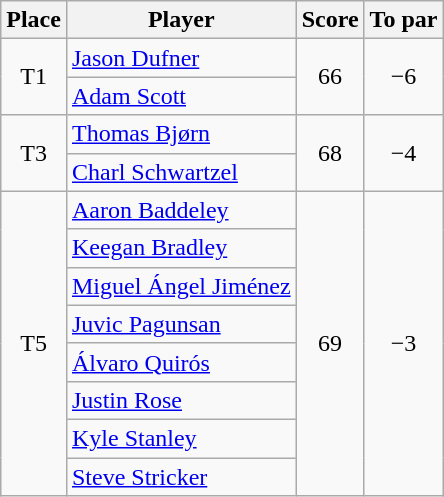<table class="wikitable">
<tr>
<th>Place</th>
<th>Player</th>
<th>Score</th>
<th>To par</th>
</tr>
<tr>
<td rowspan="2" align=center>T1</td>
<td> <a href='#'>Jason Dufner</a></td>
<td rowspan="2" align=center>66</td>
<td rowspan="2" align=center>−6</td>
</tr>
<tr>
<td> <a href='#'>Adam Scott</a></td>
</tr>
<tr>
<td rowspan="2" align=center>T3</td>
<td> <a href='#'>Thomas Bjørn</a></td>
<td rowspan="2" align=center>68</td>
<td rowspan="2" align=center>−4</td>
</tr>
<tr>
<td> <a href='#'>Charl Schwartzel</a></td>
</tr>
<tr>
<td rowspan="8" align=center>T5</td>
<td> <a href='#'>Aaron Baddeley</a></td>
<td rowspan="8" align=center>69</td>
<td rowspan="8" align=center>−3</td>
</tr>
<tr>
<td> <a href='#'>Keegan Bradley</a></td>
</tr>
<tr>
<td> <a href='#'>Miguel Ángel Jiménez</a></td>
</tr>
<tr>
<td> <a href='#'>Juvic Pagunsan</a></td>
</tr>
<tr>
<td> <a href='#'>Álvaro Quirós</a></td>
</tr>
<tr>
<td> <a href='#'>Justin Rose</a></td>
</tr>
<tr>
<td> <a href='#'>Kyle Stanley</a></td>
</tr>
<tr>
<td> <a href='#'>Steve Stricker</a></td>
</tr>
</table>
